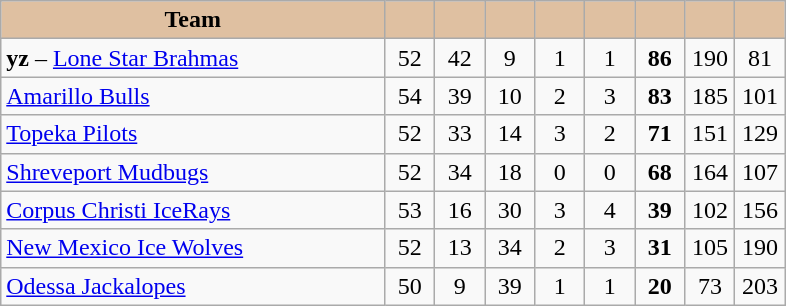<table class="wikitable" style="text-align:center">
<tr>
<th style="background:#dfc0a1; width:46%;">Team</th>
<th style="background:#dfc0a1; width:6%;"></th>
<th style="background:#dfc0a1; width:6%;"></th>
<th style="background:#dfc0a1; width:6%;"></th>
<th style="background:#dfc0a1; width:6%;"></th>
<th style="background:#dfc0a1; width:6%;"></th>
<th style="background:#dfc0a1; width:6%;"></th>
<th style="background:#dfc0a1; width:6%;"></th>
<th style="background:#dfc0a1; width:6%;"></th>
</tr>
<tr>
<td align=left><strong>yz</strong> – <a href='#'>Lone Star Brahmas</a></td>
<td>52</td>
<td>42</td>
<td>9</td>
<td>1</td>
<td>1</td>
<td><strong>86</strong></td>
<td>190</td>
<td>81</td>
</tr>
<tr>
<td align=left><a href='#'>Amarillo Bulls</a></td>
<td>54</td>
<td>39</td>
<td>10</td>
<td>2</td>
<td>3</td>
<td><strong>83</strong></td>
<td>185</td>
<td>101</td>
</tr>
<tr>
<td align=left><a href='#'>Topeka Pilots</a></td>
<td>52</td>
<td>33</td>
<td>14</td>
<td>3</td>
<td>2</td>
<td><strong>71</strong></td>
<td>151</td>
<td>129</td>
</tr>
<tr>
<td align=left><a href='#'>Shreveport Mudbugs</a></td>
<td>52</td>
<td>34</td>
<td>18</td>
<td>0</td>
<td>0</td>
<td><strong>68</strong></td>
<td>164</td>
<td>107</td>
</tr>
<tr>
<td align=left><a href='#'>Corpus Christi IceRays</a></td>
<td>53</td>
<td>16</td>
<td>30</td>
<td>3</td>
<td>4</td>
<td><strong>39</strong></td>
<td>102</td>
<td>156</td>
</tr>
<tr>
<td align=left><a href='#'>New Mexico Ice Wolves</a></td>
<td>52</td>
<td>13</td>
<td>34</td>
<td>2</td>
<td>3</td>
<td><strong>31</strong></td>
<td>105</td>
<td>190</td>
</tr>
<tr>
<td align=left><a href='#'>Odessa Jackalopes</a></td>
<td>50</td>
<td>9</td>
<td>39</td>
<td>1</td>
<td>1</td>
<td><strong>20</strong></td>
<td>73</td>
<td>203</td>
</tr>
</table>
